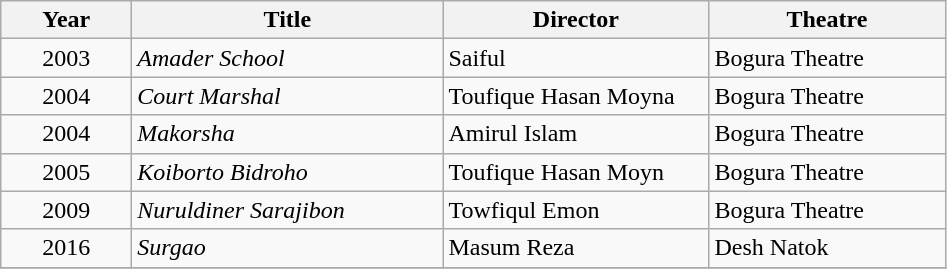<table class="wikitable sortable">
<tr>
<th scope="col" style="width:80px;">Year</th>
<th class="unsortable" scope="col" style="width:200px;">Title</th>
<th class="unsortable" scope="col" style="width:170px;">Director</th>
<th class="unsortable" scope="col" style="width:150px;">Theatre</th>
</tr>
<tr>
<td style="text-align:Center;">2003</td>
<td><em>Amader School</em></td>
<td>Saiful</td>
<td>Bogura Theatre</td>
</tr>
<tr>
<td style="text-align:Center;">2004</td>
<td><em>Court Marshal</em></td>
<td>Toufique Hasan Moyna</td>
<td>Bogura Theatre</td>
</tr>
<tr>
<td style="text-align:Center;">2004</td>
<td><em>Makorsha</em></td>
<td>Amirul Islam</td>
<td>Bogura Theatre</td>
</tr>
<tr>
<td style="text-align:Center;">2005</td>
<td><em>Koiborto Bidroho</em></td>
<td>Toufique Hasan Moyn</td>
<td>Bogura Theatre</td>
</tr>
<tr>
<td style="text-align:Center;">2009</td>
<td><em>Nuruldiner Sarajibon</em></td>
<td>Towfiqul Emon</td>
<td>Bogura Theatre</td>
</tr>
<tr>
<td style="text-align:Center;">2016</td>
<td><em>Surgao</em></td>
<td>Masum Reza</td>
<td>Desh Natok</td>
</tr>
<tr>
</tr>
</table>
